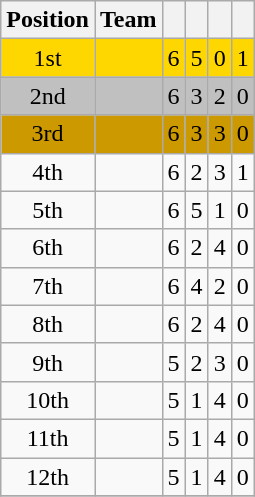<table class="wikitable" style="text-align: center;">
<tr>
<th>Position</th>
<th>Team</th>
<th></th>
<th></th>
<th></th>
<th></th>
</tr>
<tr bgcolor="gold">
<td>1st</td>
<td align=left></td>
<td>6</td>
<td>5</td>
<td>0</td>
<td>1</td>
</tr>
<tr bgcolor="silver">
<td>2nd</td>
<td align=left></td>
<td>6</td>
<td>3</td>
<td>2</td>
<td>0</td>
</tr>
<tr bgcolor="cc9900">
<td>3rd</td>
<td align=left></td>
<td>6</td>
<td>3</td>
<td>3</td>
<td>0</td>
</tr>
<tr>
<td>4th</td>
<td align=left></td>
<td>6</td>
<td>2</td>
<td>3</td>
<td>1</td>
</tr>
<tr>
<td>5th</td>
<td align=left></td>
<td>6</td>
<td>5</td>
<td>1</td>
<td>0</td>
</tr>
<tr>
<td>6th</td>
<td align=left></td>
<td>6</td>
<td>2</td>
<td>4</td>
<td>0</td>
</tr>
<tr>
<td>7th</td>
<td align=left></td>
<td>6</td>
<td>4</td>
<td>2</td>
<td>0</td>
</tr>
<tr>
<td>8th</td>
<td align=left></td>
<td>6</td>
<td>2</td>
<td>4</td>
<td>0</td>
</tr>
<tr>
<td>9th</td>
<td align=left></td>
<td>5</td>
<td>2</td>
<td>3</td>
<td>0</td>
</tr>
<tr>
<td>10th</td>
<td align=left></td>
<td>5</td>
<td>1</td>
<td>4</td>
<td>0</td>
</tr>
<tr>
<td>11th</td>
<td align=left></td>
<td>5</td>
<td>1</td>
<td>4</td>
<td>0</td>
</tr>
<tr>
<td>12th</td>
<td align=left></td>
<td>5</td>
<td>1</td>
<td>4</td>
<td>0</td>
</tr>
<tr>
</tr>
</table>
